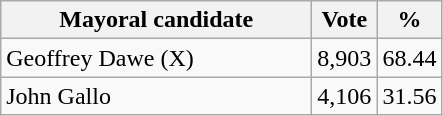<table class="wikitable">
<tr>
<th bgcolor="#DDDDFF" width="200px">Mayoral candidate </th>
<th bgcolor="#DDDDFF">Vote</th>
<th bgcolor="#DDDDFF">%</th>
</tr>
<tr>
<td>Geoffrey Dawe (X)</td>
<td>8,903</td>
<td>68.44</td>
</tr>
<tr>
<td>John Gallo</td>
<td>4,106</td>
<td>31.56</td>
</tr>
</table>
